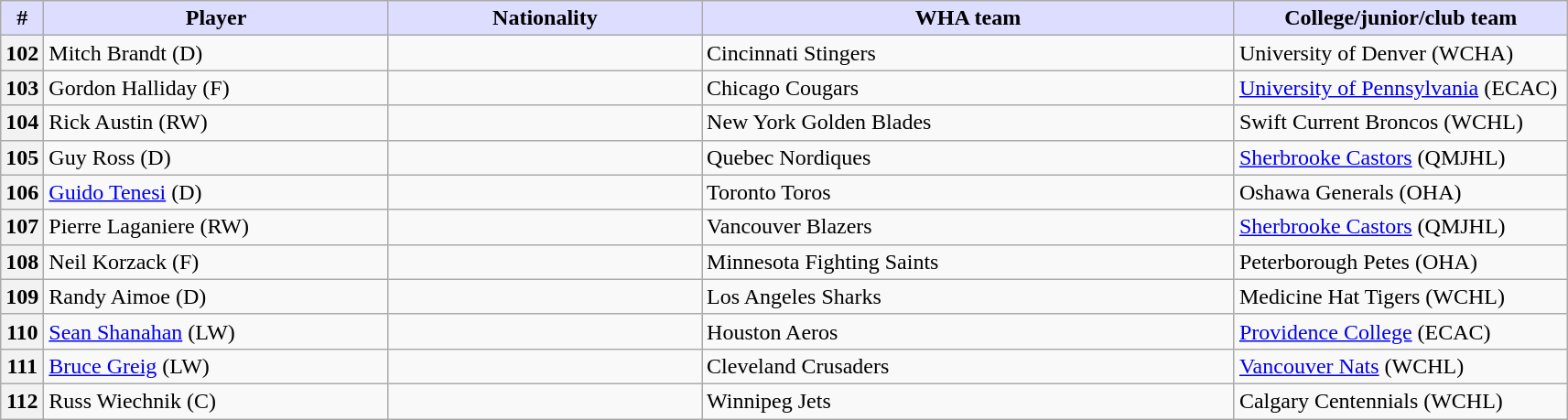<table class="wikitable">
<tr>
<th style="background:#ddf; width:2.75%;">#</th>
<th style="background:#ddf; width:22.0%;">Player</th>
<th style="background:#ddf; width:20.0%;">Nationality</th>
<th style="background:#ddf; width:34.0%;">WHA team</th>
<th style="background:#ddf; width:100.0%;">College/junior/club team</th>
</tr>
<tr>
<th>102</th>
<td>Mitch Brandt (D)</td>
<td></td>
<td>Cincinnati Stingers</td>
<td>University of Denver (WCHA)</td>
</tr>
<tr>
<th>103</th>
<td>Gordon Halliday (F)</td>
<td></td>
<td>Chicago Cougars</td>
<td><a href='#'>University of Pennsylvania</a> (ECAC)</td>
</tr>
<tr>
<th>104</th>
<td>Rick Austin (RW)</td>
<td></td>
<td>New York Golden Blades</td>
<td>Swift Current Broncos (WCHL)</td>
</tr>
<tr>
<th>105</th>
<td>Guy Ross (D)</td>
<td></td>
<td>Quebec Nordiques</td>
<td><a href='#'>Sherbrooke Castors</a> (QMJHL)</td>
</tr>
<tr>
<th>106</th>
<td><a href='#'>Guido Tenesi</a> (D)</td>
<td></td>
<td>Toronto Toros</td>
<td>Oshawa Generals (OHA)</td>
</tr>
<tr>
<th>107</th>
<td>Pierre Laganiere (RW)</td>
<td></td>
<td>Vancouver Blazers</td>
<td><a href='#'>Sherbrooke Castors</a> (QMJHL)</td>
</tr>
<tr>
<th>108</th>
<td>Neil Korzack (F)</td>
<td></td>
<td>Minnesota Fighting Saints</td>
<td>Peterborough Petes (OHA)</td>
</tr>
<tr>
<th>109</th>
<td>Randy Aimoe (D)</td>
<td></td>
<td>Los Angeles Sharks</td>
<td>Medicine Hat Tigers (WCHL)</td>
</tr>
<tr>
<th>110</th>
<td><a href='#'>Sean Shanahan</a> (LW)</td>
<td></td>
<td>Houston Aeros</td>
<td><a href='#'>Providence College</a> (ECAC)</td>
</tr>
<tr>
<th>111</th>
<td><a href='#'>Bruce Greig</a> (LW)</td>
<td></td>
<td>Cleveland Crusaders</td>
<td><a href='#'>Vancouver Nats</a> (WCHL)</td>
</tr>
<tr>
<th>112</th>
<td>Russ Wiechnik (C)</td>
<td></td>
<td>Winnipeg Jets</td>
<td>Calgary Centennials (WCHL)</td>
</tr>
</table>
